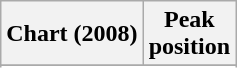<table class="wikitable sortable plainrowheaders" style="text-align:center">
<tr>
<th scope="col">Chart (2008)</th>
<th scope="col">Peak<br>position</th>
</tr>
<tr>
</tr>
<tr>
</tr>
<tr>
</tr>
<tr>
</tr>
<tr>
</tr>
<tr>
</tr>
</table>
